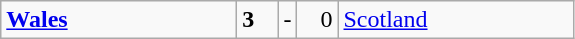<table class="wikitable">
<tr>
<td width=150> <strong><a href='#'>Wales</a></strong></td>
<td style="width:20px; text-align:left;"><strong>3</strong></td>
<td>-</td>
<td style="width:20px; text-align:right;">0</td>
<td width=150> <a href='#'>Scotland</a></td>
</tr>
</table>
